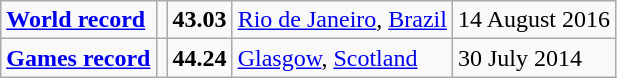<table class="wikitable">
<tr>
<td><a href='#'><strong>World record</strong></a></td>
<td></td>
<td><strong>43.03</strong></td>
<td><a href='#'>Rio de Janeiro</a>, <a href='#'>Brazil</a></td>
<td>14 August 2016</td>
</tr>
<tr>
<td><a href='#'><strong>Games record</strong></a></td>
<td></td>
<td><strong>44.24</strong></td>
<td><a href='#'>Glasgow</a>, <a href='#'>Scotland</a></td>
<td>30 July 2014</td>
</tr>
</table>
